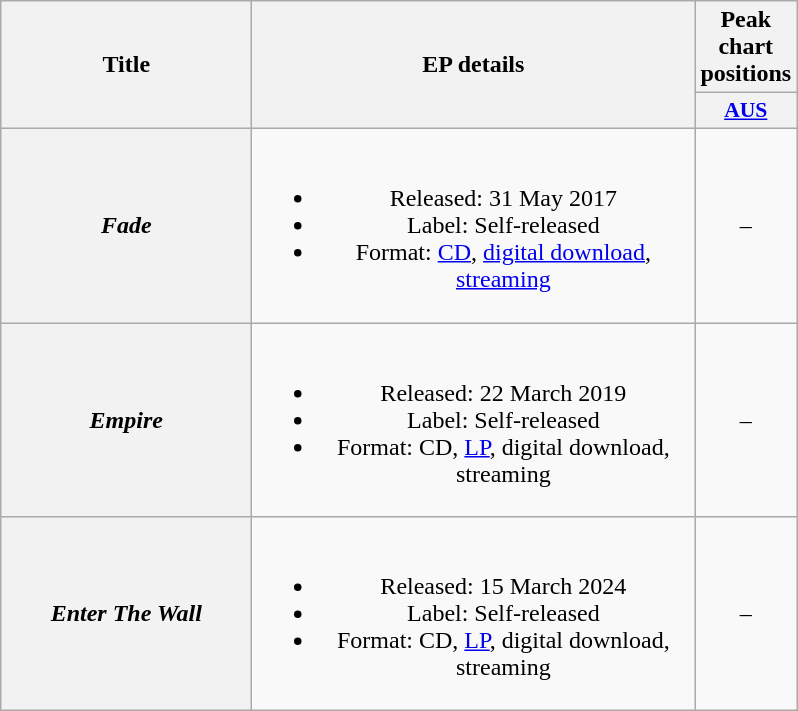<table class="wikitable plainrowheaders" style="text-align:center;">
<tr>
<th scope="col" rowspan="2" style="width:10em;">Title</th>
<th scope="col" rowspan="2" style="width:18em;">EP details</th>
<th scope="col" colspan="1">Peak chart positions</th>
</tr>
<tr>
<th scope="col" style="width:3em;font-size:90%;"><a href='#'>AUS</a><br></th>
</tr>
<tr>
<th scope="row"><em>Fade</em></th>
<td><br><ul><li>Released: 31 May 2017</li><li>Label: Self-released</li><li>Format: <a href='#'>CD</a>, <a href='#'>digital download</a>, <a href='#'>streaming</a></li></ul></td>
<td>–</td>
</tr>
<tr>
<th scope="row"><em>Empire</em></th>
<td><br><ul><li>Released: 22 March 2019</li><li>Label: Self-released</li><li>Format: CD, <a href='#'>LP</a>, digital download, streaming</li></ul></td>
<td>–</td>
</tr>
<tr>
<th scope="row"><em>Enter The Wall</em></th>
<td><br><ul><li>Released: 15 March 2024</li><li>Label: Self-released</li><li>Format: CD, <a href='#'>LP</a>, digital download, streaming</li></ul></td>
<td>–</td>
</tr>
</table>
